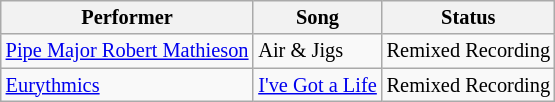<table class="wikitable" style="font-size: 85%">
<tr>
<th>Performer</th>
<th>Song</th>
<th>Status</th>
</tr>
<tr>
<td> <a href='#'>Pipe Major Robert Mathieson</a></td>
<td>Air & Jigs</td>
<td>Remixed Recording</td>
</tr>
<tr>
<td> <a href='#'>Eurythmics</a></td>
<td><a href='#'>I've Got a Life</a></td>
<td>Remixed Recording</td>
</tr>
</table>
